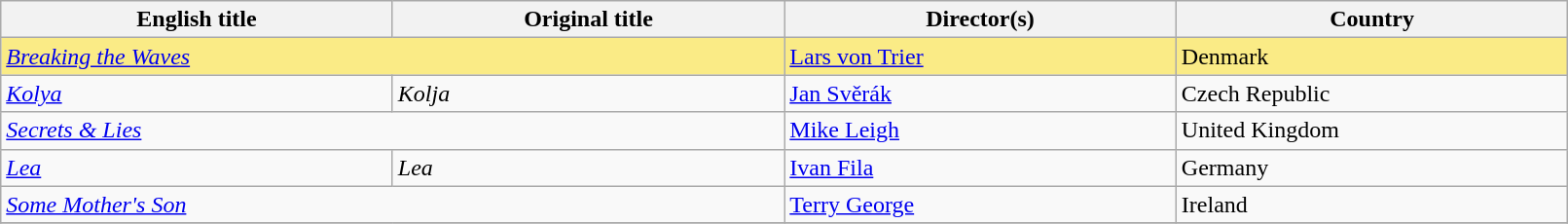<table class="sortable wikitable" width="85%" cellpadding="5">
<tr>
<th width="20%">English title</th>
<th width="20%">Original title</th>
<th width="20%">Director(s)</th>
<th width="20%">Country</th>
</tr>
<tr style="background:#FAEB86">
<td colspan=2><em><a href='#'>Breaking the Waves</a></em></td>
<td><a href='#'>Lars von Trier</a></td>
<td>Denmark</td>
</tr>
<tr>
<td><em><a href='#'>Kolya</a></em></td>
<td><em>Kolja</em></td>
<td><a href='#'>Jan Svěrák</a></td>
<td>Czech Republic</td>
</tr>
<tr>
<td colspan=2><em><a href='#'>Secrets & Lies</a></em></td>
<td><a href='#'>Mike Leigh</a></td>
<td>United Kingdom</td>
</tr>
<tr>
<td><em><a href='#'>Lea</a></em></td>
<td><em>Lea</em></td>
<td><a href='#'>Ivan Fila</a></td>
<td>Germany</td>
</tr>
<tr>
<td colspan=2><em><a href='#'>Some Mother's Son</a></em></td>
<td><a href='#'>Terry George</a></td>
<td>Ireland</td>
</tr>
<tr>
</tr>
</table>
